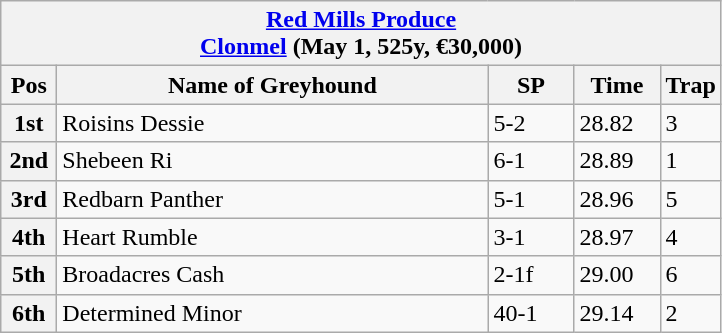<table class="wikitable">
<tr>
<th colspan="6"><a href='#'>Red Mills Produce</a><br> <a href='#'>Clonmel</a> (May 1, 525y, €30,000)</th>
</tr>
<tr>
<th width=30>Pos</th>
<th width=280>Name of Greyhound</th>
<th width=50>SP</th>
<th width=50>Time</th>
<th width=30>Trap</th>
</tr>
<tr>
<th>1st</th>
<td>Roisins Dessie </td>
<td>5-2</td>
<td>28.82</td>
<td>3</td>
</tr>
<tr>
<th>2nd</th>
<td>Shebeen Ri</td>
<td>6-1</td>
<td>28.89</td>
<td>1</td>
</tr>
<tr>
<th>3rd</th>
<td>Redbarn Panther</td>
<td>5-1</td>
<td>28.96</td>
<td>5</td>
</tr>
<tr>
<th>4th</th>
<td>Heart Rumble</td>
<td>3-1</td>
<td>28.97</td>
<td>4</td>
</tr>
<tr>
<th>5th</th>
<td>Broadacres Cash</td>
<td>2-1f</td>
<td>29.00</td>
<td>6</td>
</tr>
<tr>
<th>6th</th>
<td>Determined Minor</td>
<td>40-1</td>
<td>29.14</td>
<td>2</td>
</tr>
</table>
